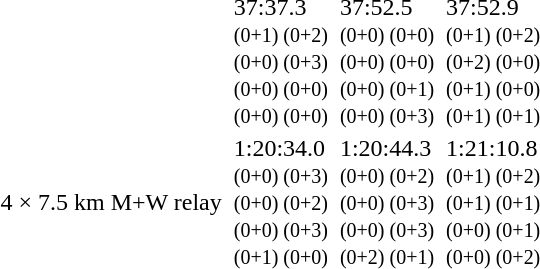<table>
<tr>
<td><br><em></em></td>
<td></td>
<td>37:37.3<br><small>(0+1) (0+2)<br>(0+0) (0+3)<br>(0+0) (0+0)<br>(0+0) (0+0)</small></td>
<td></td>
<td>37:52.5<br><small>(0+0) (0+0)<br>(0+0) (0+0)<br>(0+0) (0+1)<br>(0+0) (0+3)</small></td>
<td></td>
<td>37:52.9<br><small>(0+1) (0+2)<br>(0+2) (0+0)<br>(0+1) (0+0)<br>(0+1) (0+1)</small></td>
</tr>
<tr>
<td>4 × 7.5 km M+W relay<br><em></em></td>
<td></td>
<td>1:20:34.0<br><small>(0+0) (0+3)<br>(0+0) (0+2)<br>(0+0) (0+3)<br>(0+1) (0+0)</small></td>
<td></td>
<td>1:20:44.3<br><small>(0+0) (0+2)<br>(0+0) (0+3)<br>(0+0) (0+3)<br>(0+2) (0+1)</small></td>
<td></td>
<td>1:21:10.8<br><small>(0+1) (0+2)<br>(0+1) (0+1)<br>(0+0) (0+1)<br>(0+0) (0+2)</small></td>
</tr>
</table>
